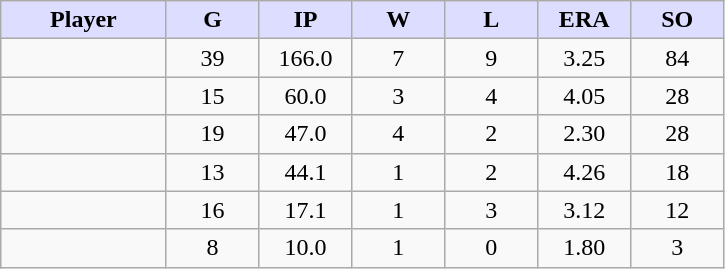<table class="wikitable sortable">
<tr>
<th style="background:#ddf; width:16%;">Player</th>
<th style="background:#ddf; width:9%;">G</th>
<th style="background:#ddf; width:9%;">IP</th>
<th style="background:#ddf; width:9%;">W</th>
<th style="background:#ddf; width:9%;">L</th>
<th style="background:#ddf; width:9%;">ERA</th>
<th style="background:#ddf; width:9%;">SO</th>
</tr>
<tr style="text-align:center;">
<td></td>
<td>39</td>
<td>166.0</td>
<td>7</td>
<td>9</td>
<td>3.25</td>
<td>84</td>
</tr>
<tr style="text-align:center;">
<td></td>
<td>15</td>
<td>60.0</td>
<td>3</td>
<td>4</td>
<td>4.05</td>
<td>28</td>
</tr>
<tr style="text-align:center;">
<td></td>
<td>19</td>
<td>47.0</td>
<td>4</td>
<td>2</td>
<td>2.30</td>
<td>28</td>
</tr>
<tr style="text-align:center;">
<td></td>
<td>13</td>
<td>44.1</td>
<td>1</td>
<td>2</td>
<td>4.26</td>
<td>18</td>
</tr>
<tr style="text-align:center;">
<td></td>
<td>16</td>
<td>17.1</td>
<td>1</td>
<td>3</td>
<td>3.12</td>
<td>12</td>
</tr>
<tr style="text-align:center;">
<td></td>
<td>8</td>
<td>10.0</td>
<td>1</td>
<td>0</td>
<td>1.80</td>
<td>3</td>
</tr>
</table>
